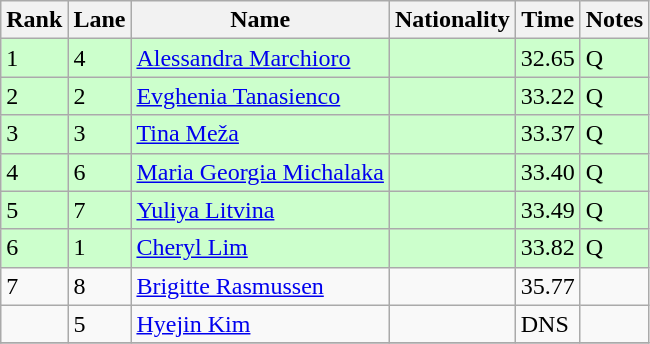<table class="wikitable">
<tr>
<th>Rank</th>
<th>Lane</th>
<th>Name</th>
<th>Nationality</th>
<th>Time</th>
<th>Notes</th>
</tr>
<tr bgcolor=ccffcc>
<td>1</td>
<td>4</td>
<td><a href='#'>Alessandra Marchioro</a></td>
<td></td>
<td>32.65</td>
<td>Q</td>
</tr>
<tr bgcolor=ccffcc>
<td>2</td>
<td>2</td>
<td><a href='#'>Evghenia Tanasienco</a></td>
<td></td>
<td>33.22</td>
<td>Q</td>
</tr>
<tr bgcolor=ccffcc>
<td>3</td>
<td>3</td>
<td><a href='#'>Tina Meža</a></td>
<td></td>
<td>33.37</td>
<td>Q</td>
</tr>
<tr bgcolor=ccffcc>
<td>4</td>
<td>6</td>
<td><a href='#'>Maria Georgia Michalaka</a></td>
<td></td>
<td>33.40</td>
<td>Q</td>
</tr>
<tr bgcolor=ccffcc>
<td>5</td>
<td>7</td>
<td><a href='#'>Yuliya Litvina</a></td>
<td></td>
<td>33.49</td>
<td>Q</td>
</tr>
<tr bgcolor=ccffcc>
<td>6</td>
<td>1</td>
<td><a href='#'>Cheryl Lim</a></td>
<td></td>
<td>33.82</td>
<td>Q</td>
</tr>
<tr>
<td>7</td>
<td>8</td>
<td><a href='#'>Brigitte Rasmussen</a></td>
<td></td>
<td>35.77</td>
<td></td>
</tr>
<tr>
<td></td>
<td>5</td>
<td><a href='#'>Hyejin Kim</a></td>
<td></td>
<td>DNS</td>
<td></td>
</tr>
<tr>
</tr>
</table>
